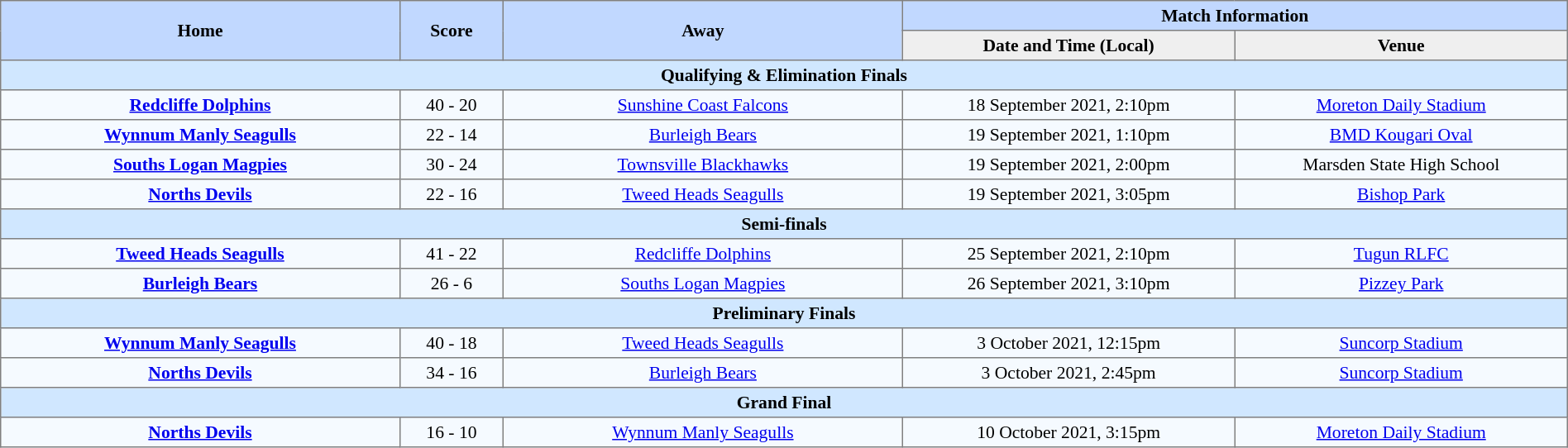<table border="1" cellpadding="3" cellspacing="0" style="border-collapse:collapse; font-size:90%; text-align:center; width:100%;">
<tr style="background:#c1d8ff;">
<th rowspan=2 width=12%>Home</th>
<th rowspan=2 width=3%>Score</th>
<th rowspan=2 width=12%>Away</th>
<th colspan=5>Match Information</th>
</tr>
<tr bgcolor=#EFEFEF>
<th width=10%>Date and Time (Local)</th>
<th width=10%>Venue</th>
</tr>
<tr style="background:#d0e7ff;">
<td colspan=5><strong>Qualifying & Elimination Finals</strong></td>
</tr>
<tr style="background:#f5faff;">
<td> <strong><a href='#'>Redcliffe Dolphins</a></strong></td>
<td>40 - 20</td>
<td> <a href='#'>Sunshine Coast Falcons</a></td>
<td>18 September 2021, 2:10pm</td>
<td><a href='#'>Moreton Daily Stadium</a></td>
</tr>
<tr style="background:#f5faff;">
<td> <strong><a href='#'>Wynnum Manly Seagulls</a></strong></td>
<td>22 - 14</td>
<td> <a href='#'>Burleigh Bears</a></td>
<td>19 September 2021, 1:10pm</td>
<td><a href='#'>BMD Kougari Oval</a></td>
</tr>
<tr style="background:#f5faff;">
<td> <strong><a href='#'>Souths Logan Magpies</a></strong></td>
<td>30 - 24</td>
<td> <a href='#'>Townsville Blackhawks</a></td>
<td>19 September 2021, 2:00pm</td>
<td>Marsden State High School</td>
</tr>
<tr style="background:#f5faff;">
<td> <strong><a href='#'>Norths Devils</a></strong></td>
<td>22 - 16</td>
<td> <a href='#'>Tweed Heads Seagulls</a></td>
<td>19 September 2021, 3:05pm</td>
<td><a href='#'>Bishop Park</a></td>
</tr>
<tr style="background:#d0e7ff;">
<td colspan=5><strong>Semi-finals</strong></td>
</tr>
<tr style="background:#f5faff;">
<td> <strong><a href='#'>Tweed Heads Seagulls</a></strong></td>
<td>41 - 22</td>
<td> <a href='#'>Redcliffe Dolphins</a></td>
<td>25 September 2021, 2:10pm</td>
<td><a href='#'>Tugun RLFC</a></td>
</tr>
<tr style="background:#f5faff;">
<td> <strong><a href='#'>Burleigh Bears</a></strong></td>
<td>26 - 6</td>
<td> <a href='#'>Souths Logan Magpies</a></td>
<td>26 September 2021, 3:10pm</td>
<td><a href='#'>Pizzey Park</a></td>
</tr>
<tr style="background:#d0e7ff;">
<td colspan=5><strong>Preliminary Finals</strong></td>
</tr>
<tr style="background:#f5faff;">
<td> <strong><a href='#'>Wynnum Manly Seagulls</a></strong></td>
<td>40 - 18</td>
<td> <a href='#'>Tweed Heads Seagulls</a></td>
<td>3 October 2021, 12:15pm</td>
<td><a href='#'>Suncorp Stadium</a></td>
</tr>
<tr style="background:#f5faff;">
<td> <strong><a href='#'>Norths Devils</a></strong></td>
<td>34 - 16</td>
<td> <a href='#'>Burleigh Bears</a></td>
<td>3 October 2021, 2:45pm</td>
<td><a href='#'>Suncorp Stadium</a></td>
</tr>
<tr style="background:#d0e7ff;">
<td colspan=5><strong>Grand Final</strong></td>
</tr>
<tr style="background:#f5faff;">
<td> <strong><a href='#'>Norths Devils</a></strong></td>
<td>16 - 10</td>
<td> <a href='#'>Wynnum Manly Seagulls</a></td>
<td>10 October 2021, 3:15pm</td>
<td><a href='#'>Moreton Daily Stadium</a></td>
</tr>
</table>
